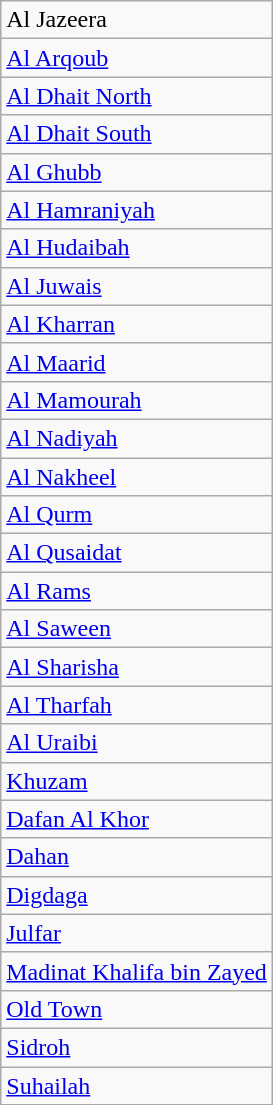<table class="wikitable sortable">
<tr>
<td>Al Jazeera</td>
</tr>
<tr>
<td><a href='#'>Al Arqoub</a></td>
</tr>
<tr>
<td><a href='#'>Al Dhait North</a></td>
</tr>
<tr>
<td><a href='#'>Al Dhait South</a></td>
</tr>
<tr>
<td><a href='#'>Al Ghubb</a></td>
</tr>
<tr>
<td><a href='#'>Al Hamraniyah</a></td>
</tr>
<tr>
<td><a href='#'>Al Hudaibah</a></td>
</tr>
<tr>
<td><a href='#'>Al Juwais</a></td>
</tr>
<tr>
<td><a href='#'>Al Kharran</a></td>
</tr>
<tr>
<td><a href='#'>Al Maarid</a></td>
</tr>
<tr>
<td><a href='#'>Al Mamourah</a></td>
</tr>
<tr>
<td><a href='#'>Al Nadiyah</a></td>
</tr>
<tr>
<td><a href='#'>Al Nakheel</a></td>
</tr>
<tr>
<td><a href='#'>Al Qurm</a></td>
</tr>
<tr>
<td><a href='#'>Al Qusaidat</a></td>
</tr>
<tr>
<td><a href='#'>Al Rams</a></td>
</tr>
<tr>
<td><a href='#'>Al Saween</a></td>
</tr>
<tr>
<td><a href='#'>Al Sharisha</a></td>
</tr>
<tr>
<td><a href='#'>Al Tharfah</a></td>
</tr>
<tr>
<td><a href='#'>Al Uraibi</a></td>
</tr>
<tr>
<td><a href='#'>Khuzam</a></td>
</tr>
<tr>
<td><a href='#'>Dafan Al Khor</a></td>
</tr>
<tr>
<td><a href='#'>Dahan</a></td>
</tr>
<tr>
<td><a href='#'>Digdaga</a></td>
</tr>
<tr>
<td><a href='#'>Julfar</a></td>
</tr>
<tr>
<td><a href='#'>Madinat Khalifa bin Zayed</a></td>
</tr>
<tr>
<td><a href='#'>Old Town</a></td>
</tr>
<tr>
<td><a href='#'>Sidroh</a></td>
</tr>
<tr>
<td><a href='#'>Suhailah</a></td>
</tr>
</table>
